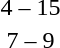<table style="text-align:center">
<tr>
<th width=200></th>
<th width=100></th>
<th width=200></th>
</tr>
<tr>
<td align=right></td>
<td>4 – 15</td>
<td align=left><strong></strong></td>
</tr>
<tr>
<td align=right></td>
<td>7 – 9</td>
<td align=left><strong></strong></td>
</tr>
</table>
